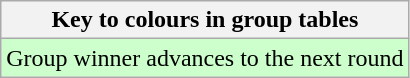<table class="wikitable">
<tr>
<th>Key to colours in group tables</th>
</tr>
<tr bgcolor=#ccffcc>
<td>Group winner advances to the next round</td>
</tr>
</table>
